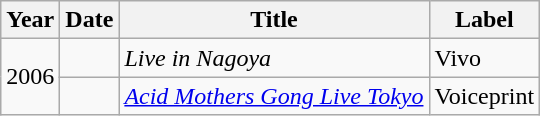<table class="wikitable">
<tr>
<th>Year</th>
<th>Date</th>
<th>Title</th>
<th>Label</th>
</tr>
<tr>
<td rowspan=2>2006</td>
<td></td>
<td><em>Live in Nagoya</em></td>
<td>Vivo</td>
</tr>
<tr>
<td></td>
<td><em><a href='#'>Acid Mothers Gong Live Tokyo</a></em></td>
<td>Voiceprint</td>
</tr>
</table>
